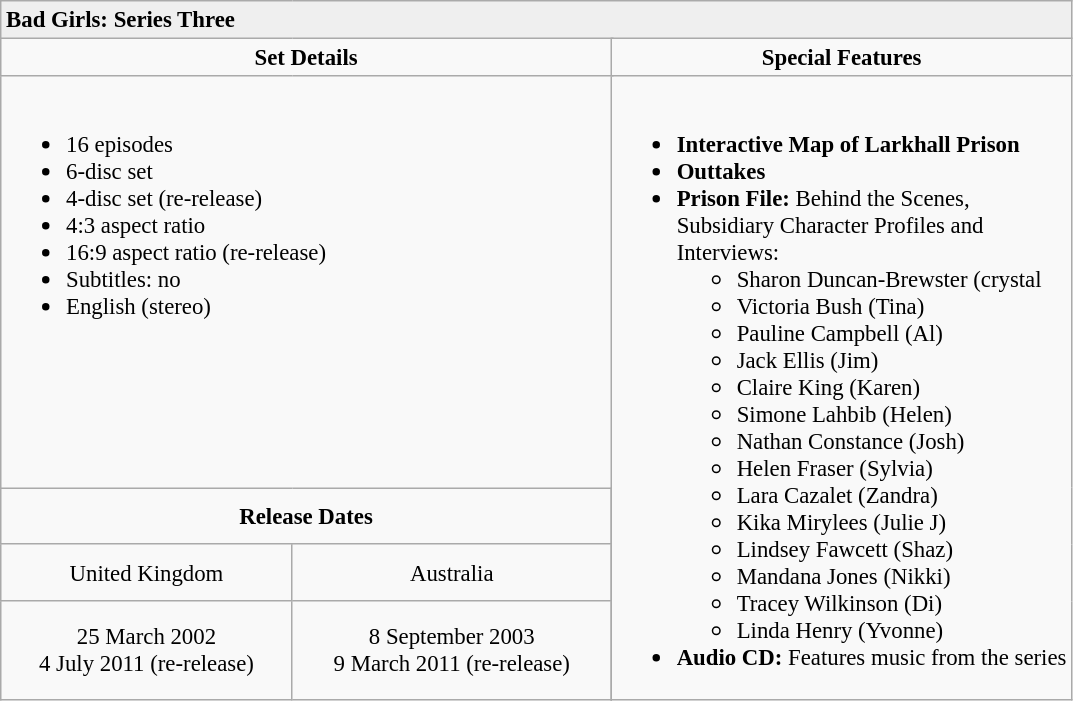<table class="wikitable" style="font-size:95%;">
<tr style="background: #EFEFEF">
<td colspan="5"><strong>Bad Girls: Series Three</strong></td>
</tr>
<tr>
<td align="center" width="150" colspan="3"><strong>Set Details</strong></td>
<td width="150px" align="center"><strong>Special Features</strong></td>
</tr>
<tr valign="top">
<td colspan="3" align="left" width="400"><br><ul><li>16 episodes</li><li>6-disc set</li><li>4-disc set (re-release)</li><li>4:3 aspect ratio</li><li>16:9 aspect ratio (re-release)</li><li>Subtitles: no</li><li>English (stereo)</li></ul></td>
<td rowspan="4" align="left" width="300"><br><ul><li><strong>Interactive Map of Larkhall Prison</strong></li><li><strong>Outtakes</strong></li><li><strong>Prison File:</strong> Behind the Scenes, Subsidiary Character Profiles and Interviews:<ul><li>Sharon Duncan-Brewster (crystal</li><li>Victoria Bush (Tina)</li><li>Pauline Campbell (Al)</li><li>Jack Ellis (Jim)</li><li>Claire King (Karen)</li><li>Simone Lahbib (Helen)</li><li>Nathan Constance (Josh)</li><li>Helen Fraser (Sylvia)</li><li>Lara Cazalet (Zandra)</li><li>Kika Mirylees (Julie J)</li><li>Lindsey Fawcett (Shaz)</li><li>Mandana Jones (Nikki)</li><li>Tracey Wilkinson (Di)</li><li>Linda Henry (Yvonne)</li></ul></li><li><strong>Audio CD:</strong> Features music from the series</li></ul></td>
</tr>
<tr>
<td colspan="2" align="center"><strong>Release Dates</strong></td>
</tr>
<tr>
<td align="center">United Kingdom</td>
<td align="center">Australia</td>
</tr>
<tr>
<td align="center">25 March 2002<br>4 July 2011 (re-release)</td>
<td align="center">8 September 2003<br>9 March 2011 (re-release)</td>
</tr>
</table>
